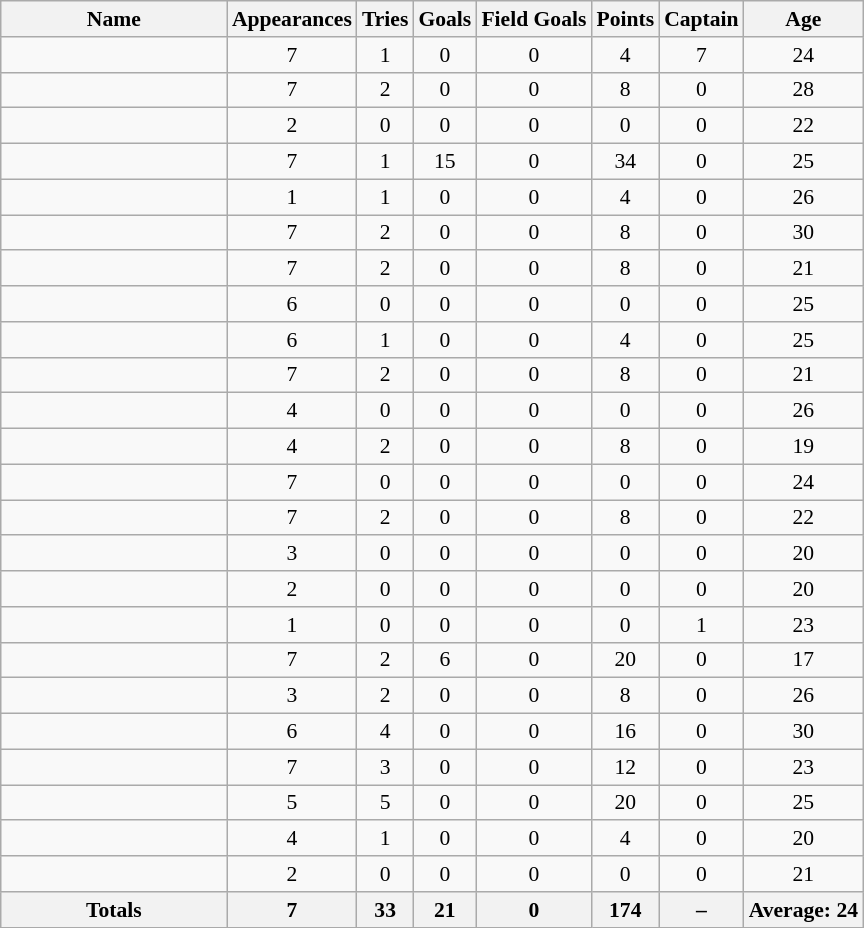<table class="wikitable  sortable" style="text-align: center; font-size:90%">
<tr>
<th style="width:10em">Name</th>
<th>Appearances</th>
<th>Tries</th>
<th>Goals</th>
<th>Field Goals</th>
<th>Points</th>
<th>Captain</th>
<th>Age</th>
</tr>
<tr>
<td></td>
<td>7</td>
<td>1</td>
<td>0</td>
<td>0</td>
<td>4</td>
<td>7</td>
<td>24</td>
</tr>
<tr>
<td></td>
<td>7</td>
<td>2</td>
<td>0</td>
<td>0</td>
<td>8</td>
<td>0</td>
<td>28</td>
</tr>
<tr>
<td></td>
<td>2</td>
<td>0</td>
<td>0</td>
<td>0</td>
<td>0</td>
<td>0</td>
<td>22</td>
</tr>
<tr>
<td></td>
<td>7</td>
<td>1</td>
<td>15</td>
<td>0</td>
<td>34</td>
<td>0</td>
<td>25</td>
</tr>
<tr>
<td></td>
<td>1</td>
<td>1</td>
<td>0</td>
<td>0</td>
<td>4</td>
<td>0</td>
<td>26</td>
</tr>
<tr>
<td></td>
<td>7</td>
<td>2</td>
<td>0</td>
<td>0</td>
<td>8</td>
<td>0</td>
<td>30</td>
</tr>
<tr>
<td></td>
<td>7</td>
<td>2</td>
<td>0</td>
<td>0</td>
<td>8</td>
<td>0</td>
<td>21</td>
</tr>
<tr>
<td></td>
<td>6</td>
<td>0</td>
<td>0</td>
<td>0</td>
<td>0</td>
<td>0</td>
<td>25</td>
</tr>
<tr>
<td></td>
<td>6</td>
<td>1</td>
<td>0</td>
<td>0</td>
<td>4</td>
<td>0</td>
<td>25</td>
</tr>
<tr>
<td></td>
<td>7</td>
<td>2</td>
<td>0</td>
<td>0</td>
<td>8</td>
<td>0</td>
<td>21</td>
</tr>
<tr>
<td></td>
<td>4</td>
<td>0</td>
<td>0</td>
<td>0</td>
<td>0</td>
<td>0</td>
<td>26</td>
</tr>
<tr>
<td></td>
<td>4</td>
<td>2</td>
<td>0</td>
<td>0</td>
<td>8</td>
<td>0</td>
<td>19</td>
</tr>
<tr>
<td></td>
<td>7</td>
<td>0</td>
<td>0</td>
<td>0</td>
<td>0</td>
<td>0</td>
<td>24</td>
</tr>
<tr>
<td></td>
<td>7</td>
<td>2</td>
<td>0</td>
<td>0</td>
<td>8</td>
<td>0</td>
<td>22</td>
</tr>
<tr>
<td></td>
<td>3</td>
<td>0</td>
<td>0</td>
<td>0</td>
<td>0</td>
<td>0</td>
<td>20</td>
</tr>
<tr>
<td></td>
<td>2</td>
<td>0</td>
<td>0</td>
<td>0</td>
<td>0</td>
<td>0</td>
<td>20</td>
</tr>
<tr>
<td></td>
<td>1</td>
<td>0</td>
<td>0</td>
<td>0</td>
<td>0</td>
<td>1</td>
<td>23</td>
</tr>
<tr>
<td></td>
<td>7</td>
<td>2</td>
<td>6</td>
<td>0</td>
<td>20</td>
<td>0</td>
<td>17</td>
</tr>
<tr>
<td></td>
<td>3</td>
<td>2</td>
<td>0</td>
<td>0</td>
<td>8</td>
<td>0</td>
<td>26</td>
</tr>
<tr>
<td></td>
<td>6</td>
<td>4</td>
<td>0</td>
<td>0</td>
<td>16</td>
<td>0</td>
<td>30</td>
</tr>
<tr>
<td></td>
<td>7</td>
<td>3</td>
<td>0</td>
<td>0</td>
<td>12</td>
<td>0</td>
<td>23</td>
</tr>
<tr>
<td></td>
<td>5</td>
<td>5</td>
<td>0</td>
<td>0</td>
<td>20</td>
<td>0</td>
<td>25</td>
</tr>
<tr>
<td></td>
<td>4</td>
<td>1</td>
<td>0</td>
<td>0</td>
<td>4</td>
<td>0</td>
<td>20</td>
</tr>
<tr>
<td></td>
<td>2</td>
<td>0</td>
<td>0</td>
<td>0</td>
<td>0</td>
<td>0</td>
<td>21</td>
</tr>
<tr class="sortbottom">
<th>Totals</th>
<th>7</th>
<th>33</th>
<th>21</th>
<th>0</th>
<th>174</th>
<th>–</th>
<th>Average: 24</th>
</tr>
</table>
